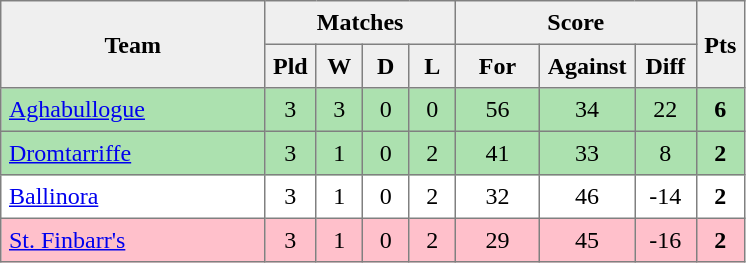<table style=border-collapse:collapse border=1 cellspacing=0 cellpadding=5>
<tr align=center bgcolor=#efefef>
<th rowspan=2 width=165>Team</th>
<th colspan=4>Matches</th>
<th colspan=3>Score</th>
<th rowspan=2width=20>Pts</th>
</tr>
<tr align=center bgcolor=#efefef>
<th width=20>Pld</th>
<th width=20>W</th>
<th width=20>D</th>
<th width=20>L</th>
<th width=45>For</th>
<th width=45>Against</th>
<th width=30>Diff</th>
</tr>
<tr align=center style="background:#ACE1AF;">
<td style="text-align:left;"><a href='#'>Aghabullogue</a></td>
<td>3</td>
<td>3</td>
<td>0</td>
<td>0</td>
<td>56</td>
<td>34</td>
<td>22</td>
<td><strong>6</strong></td>
</tr>
<tr align=center style="background:#ACE1AF;">
<td style="text-align:left;"><a href='#'>Dromtarriffe</a></td>
<td>3</td>
<td>1</td>
<td>0</td>
<td>2</td>
<td>41</td>
<td>33</td>
<td>8</td>
<td><strong>2</strong></td>
</tr>
<tr align=center>
<td style="text-align:left;"><a href='#'>Ballinora</a></td>
<td>3</td>
<td>1</td>
<td>0</td>
<td>2</td>
<td>32</td>
<td>46</td>
<td>-14</td>
<td><strong>2</strong></td>
</tr>
<tr align=center style="background:#FFC0CB;">
<td style="text-align:left;"><a href='#'>St. Finbarr's</a></td>
<td>3</td>
<td>1</td>
<td>0</td>
<td>2</td>
<td>29</td>
<td>45</td>
<td>-16</td>
<td><strong>2</strong></td>
</tr>
</table>
